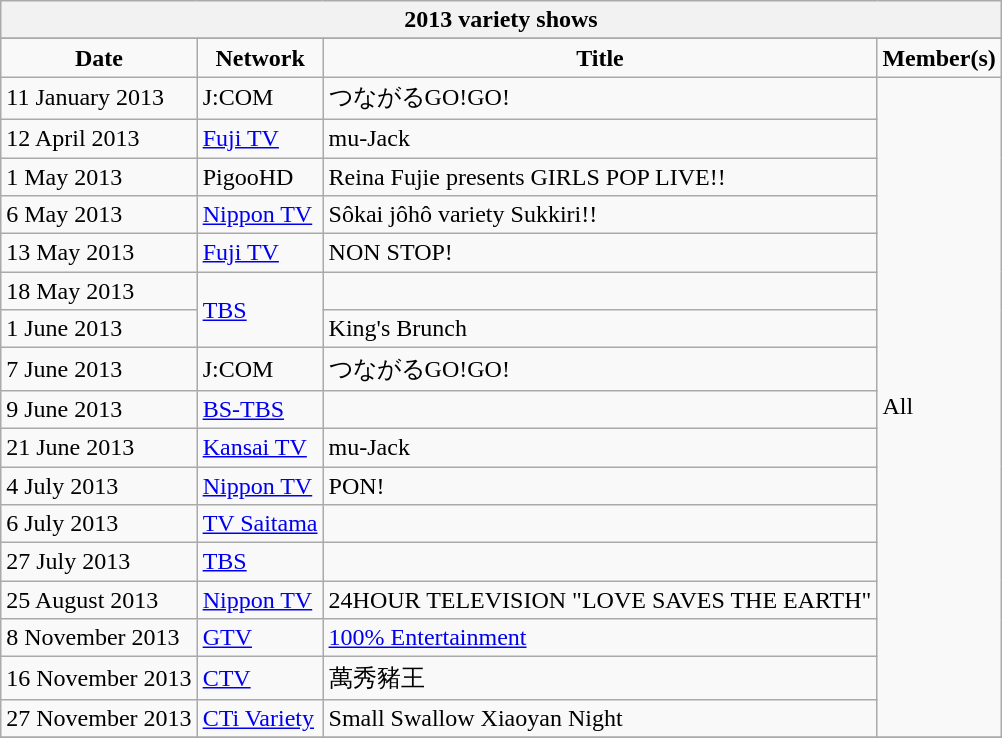<table class="wikitable mw-collapsible mw-collapsed">
<tr>
<th colspan="5">2013 variety shows</th>
</tr>
<tr>
</tr>
<tr style="font-weight:bold; text-align:center;">
<td>Date</td>
<td>Network</td>
<td>Title</td>
<td>Member(s)</td>
</tr>
<tr>
<td>11 January 2013</td>
<td>J:COM</td>
<td>つながるGO!GO!</td>
<td rowspan="17">All</td>
</tr>
<tr>
<td>12 April 2013</td>
<td><a href='#'>Fuji TV</a></td>
<td>mu-Jack</td>
</tr>
<tr>
<td>1 May 2013</td>
<td>PigooHD</td>
<td>Reina Fujie presents GIRLS POP LIVE!!</td>
</tr>
<tr>
<td>6 May 2013</td>
<td><a href='#'>Nippon TV</a></td>
<td>Sôkai jôhô variety Sukkiri!!</td>
</tr>
<tr>
<td>13 May 2013</td>
<td><a href='#'>Fuji TV</a></td>
<td>NON STOP!</td>
</tr>
<tr>
<td>18 May 2013</td>
<td rowspan="2"><a href='#'>TBS</a></td>
<td></td>
</tr>
<tr>
<td>1 June 2013</td>
<td>King's Brunch</td>
</tr>
<tr>
<td>7 June 2013</td>
<td>J:COM</td>
<td>つながるGO!GO!</td>
</tr>
<tr>
<td>9 June 2013</td>
<td><a href='#'>BS-TBS</a></td>
<td></td>
</tr>
<tr>
<td>21 June 2013</td>
<td><a href='#'>Kansai TV</a></td>
<td>mu-Jack</td>
</tr>
<tr>
<td>4 July 2013</td>
<td><a href='#'>Nippon TV</a></td>
<td>PON!</td>
</tr>
<tr>
<td>6 July 2013</td>
<td><a href='#'>TV Saitama</a></td>
<td></td>
</tr>
<tr>
<td>27 July 2013</td>
<td><a href='#'>TBS</a></td>
<td></td>
</tr>
<tr>
<td>25 August 2013</td>
<td><a href='#'>Nippon TV</a></td>
<td>24HOUR TELEVISION "LOVE SAVES THE EARTH"</td>
</tr>
<tr>
<td>8 November 2013</td>
<td><a href='#'>GTV</a></td>
<td><a href='#'>100% Entertainment</a></td>
</tr>
<tr>
<td>16 November 2013</td>
<td><a href='#'>CTV</a></td>
<td>萬秀豬王</td>
</tr>
<tr>
<td>27 November 2013</td>
<td><a href='#'>CTi Variety</a></td>
<td>Small Swallow Xiaoyan Night</td>
</tr>
<tr>
</tr>
</table>
